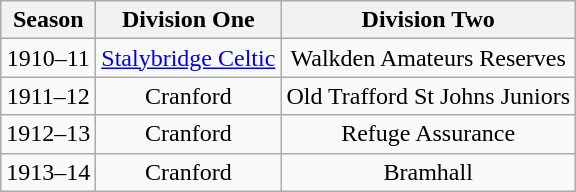<table class="wikitable" style="text-align: center">
<tr>
<th>Season</th>
<th>Division One</th>
<th>Division Two</th>
</tr>
<tr>
<td>1910–11</td>
<td><a href='#'>Stalybridge Celtic</a></td>
<td>Walkden Amateurs Reserves</td>
</tr>
<tr>
<td>1911–12</td>
<td>Cranford</td>
<td>Old Trafford St Johns Juniors</td>
</tr>
<tr>
<td>1912–13</td>
<td>Cranford</td>
<td>Refuge Assurance</td>
</tr>
<tr>
<td>1913–14</td>
<td>Cranford</td>
<td>Bramhall</td>
</tr>
</table>
